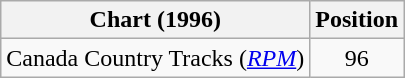<table class="wikitable sortable">
<tr>
<th scope="col">Chart (1996)</th>
<th scope="col">Position</th>
</tr>
<tr>
<td>Canada Country Tracks (<em><a href='#'>RPM</a></em>)</td>
<td align="center">96</td>
</tr>
</table>
